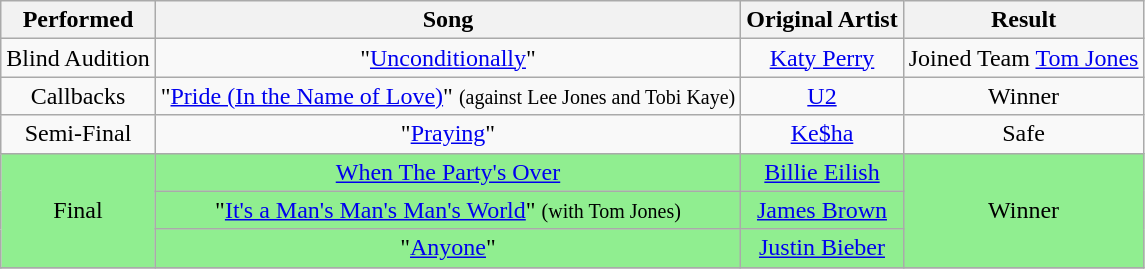<table class="wikitable plainrowheaders" style="text-align:center;">
<tr>
<th scope="col">Performed</th>
<th scope="col">Song</th>
<th scope="col">Original Artist</th>
<th scope="col">Result</th>
</tr>
<tr>
<td>Blind Audition</td>
<td>"<a href='#'>Unconditionally</a>"</td>
<td><a href='#'>Katy Perry</a></td>
<td>Joined Team <a href='#'>Tom Jones</a></td>
</tr>
<tr>
<td>Callbacks</td>
<td>"<a href='#'>Pride (In the Name of Love)</a>" <small>(against Lee Jones and Tobi Kaye)</small></td>
<td><a href='#'>U2</a></td>
<td>Winner</td>
</tr>
<tr>
<td>Semi-Final</td>
<td>"<a href='#'>Praying</a>"</td>
<td><a href='#'>Ke$ha</a></td>
<td>Safe</td>
</tr>
<tr style="background:lightgreen;">
<td rowspan="3">Final</td>
<td><a href='#'>When The Party's Over</a></td>
<td><a href='#'>Billie Eilish</a></td>
<td rowspan="3">Winner</td>
</tr>
<tr style="background:lightgreen;">
<td>"<a href='#'>It's a Man's Man's Man's World</a>" <small>(with Tom Jones)</small></td>
<td><a href='#'>James Brown</a></td>
</tr>
<tr style="background:lightgreen;">
<td>"<a href='#'>Anyone</a>"</td>
<td><a href='#'>Justin Bieber</a></td>
</tr>
<tr>
</tr>
</table>
